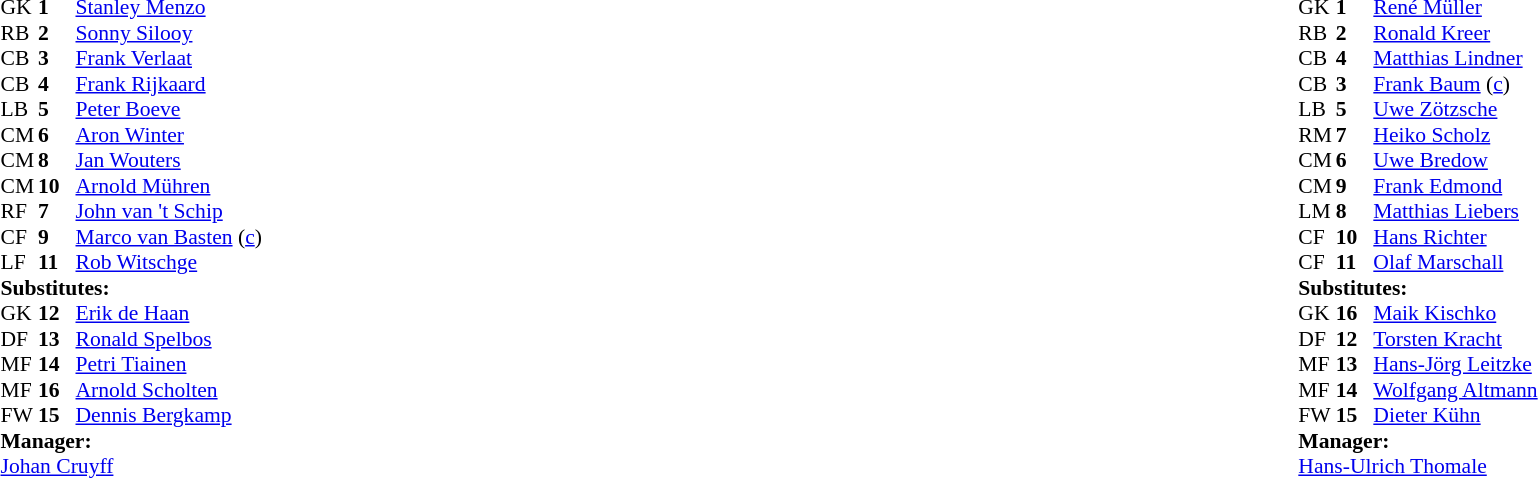<table width="100%">
<tr>
<td valign="top" width="40%"><br><table style="font-size:90%" cellspacing="0" cellpadding="0">
<tr>
<th width=25></th>
<th width=25></th>
</tr>
<tr>
<td>GK</td>
<td><strong>1</strong></td>
<td> <a href='#'>Stanley Menzo</a></td>
</tr>
<tr>
<td>RB</td>
<td><strong>2</strong></td>
<td> <a href='#'>Sonny Silooy</a></td>
</tr>
<tr>
<td>CB</td>
<td><strong>3</strong></td>
<td> <a href='#'>Frank Verlaat</a></td>
</tr>
<tr>
<td>CB</td>
<td><strong>4</strong></td>
<td> <a href='#'>Frank Rijkaard</a></td>
</tr>
<tr>
<td>LB</td>
<td><strong>5</strong></td>
<td> <a href='#'>Peter Boeve</a></td>
</tr>
<tr>
<td>CM</td>
<td><strong>6</strong></td>
<td> <a href='#'>Aron Winter</a></td>
</tr>
<tr>
<td>CM</td>
<td><strong>8</strong></td>
<td> <a href='#'>Jan Wouters</a></td>
</tr>
<tr>
<td>CM</td>
<td><strong>10</strong></td>
<td> <a href='#'>Arnold Mühren</a></td>
<td></td>
<td></td>
</tr>
<tr>
<td>RF</td>
<td><strong>7</strong></td>
<td> <a href='#'>John van 't Schip</a></td>
</tr>
<tr>
<td>CF</td>
<td><strong>9</strong></td>
<td> <a href='#'>Marco van Basten</a> (<a href='#'>c</a>)</td>
</tr>
<tr>
<td>LF</td>
<td><strong>11</strong></td>
<td> <a href='#'>Rob Witschge</a></td>
<td></td>
<td></td>
</tr>
<tr>
<td colspan=3><strong>Substitutes:</strong></td>
</tr>
<tr>
<td>GK</td>
<td><strong>12</strong></td>
<td> <a href='#'>Erik de Haan</a></td>
</tr>
<tr>
<td>DF</td>
<td><strong>13</strong></td>
<td> <a href='#'>Ronald Spelbos</a></td>
</tr>
<tr>
<td>MF</td>
<td><strong>14</strong></td>
<td> <a href='#'>Petri Tiainen</a></td>
</tr>
<tr>
<td>MF</td>
<td><strong>16</strong></td>
<td> <a href='#'>Arnold Scholten</a></td>
<td></td>
<td></td>
</tr>
<tr>
<td>FW</td>
<td><strong>15</strong></td>
<td> <a href='#'>Dennis Bergkamp</a></td>
<td></td>
<td></td>
</tr>
<tr>
<td colspan=3><strong>Manager:</strong></td>
</tr>
<tr>
<td colspan=4> <a href='#'>Johan Cruyff</a></td>
</tr>
</table>
</td>
<td valign="top"></td>
<td valign="top" width="50%"><br><table style="font-size: 90%; margin: auto;" cellspacing="0" cellpadding="0">
<tr>
<th width=25></th>
<th width=25></th>
</tr>
<tr>
<td>GK</td>
<td><strong>1</strong></td>
<td> <a href='#'>René Müller</a></td>
</tr>
<tr>
<td>RB</td>
<td><strong>2</strong></td>
<td> <a href='#'>Ronald Kreer</a></td>
</tr>
<tr>
<td>CB</td>
<td><strong>4</strong></td>
<td> <a href='#'>Matthias Lindner</a></td>
</tr>
<tr>
<td>CB</td>
<td><strong>3</strong></td>
<td> <a href='#'>Frank Baum</a> (<a href='#'>c</a>)</td>
</tr>
<tr>
<td>LB</td>
<td><strong>5</strong></td>
<td> <a href='#'>Uwe Zötzsche</a></td>
</tr>
<tr>
<td>RM</td>
<td><strong>7</strong></td>
<td> <a href='#'>Heiko Scholz</a></td>
</tr>
<tr>
<td>CM</td>
<td><strong>6</strong></td>
<td> <a href='#'>Uwe Bredow</a></td>
</tr>
<tr>
<td>CM</td>
<td><strong>9</strong></td>
<td> <a href='#'>Frank Edmond</a></td>
<td></td>
<td></td>
</tr>
<tr>
<td>LM</td>
<td><strong>8</strong></td>
<td> <a href='#'>Matthias Liebers</a></td>
<td></td>
<td></td>
</tr>
<tr>
<td>CF</td>
<td><strong>10</strong></td>
<td> <a href='#'>Hans Richter</a></td>
</tr>
<tr>
<td>CF</td>
<td><strong>11</strong></td>
<td> <a href='#'>Olaf Marschall</a></td>
</tr>
<tr>
<td colspan=3><strong>Substitutes:</strong></td>
</tr>
<tr>
<td>GK</td>
<td><strong>16</strong></td>
<td> <a href='#'>Maik Kischko</a></td>
</tr>
<tr>
<td>DF</td>
<td><strong>12</strong></td>
<td> <a href='#'>Torsten Kracht</a></td>
</tr>
<tr>
<td>MF</td>
<td><strong>13</strong></td>
<td> <a href='#'>Hans-Jörg Leitzke</a> </td>
<td></td>
<td></td>
</tr>
<tr>
<td>MF</td>
<td><strong>14</strong></td>
<td> <a href='#'>Wolfgang Altmann</a></td>
</tr>
<tr>
<td>FW</td>
<td><strong>15</strong></td>
<td> <a href='#'>Dieter Kühn</a></td>
<td></td>
<td></td>
</tr>
<tr>
<td colspan=3><strong>Manager:</strong></td>
</tr>
<tr>
<td colspan=4> <a href='#'>Hans-Ulrich Thomale</a></td>
</tr>
</table>
</td>
</tr>
</table>
